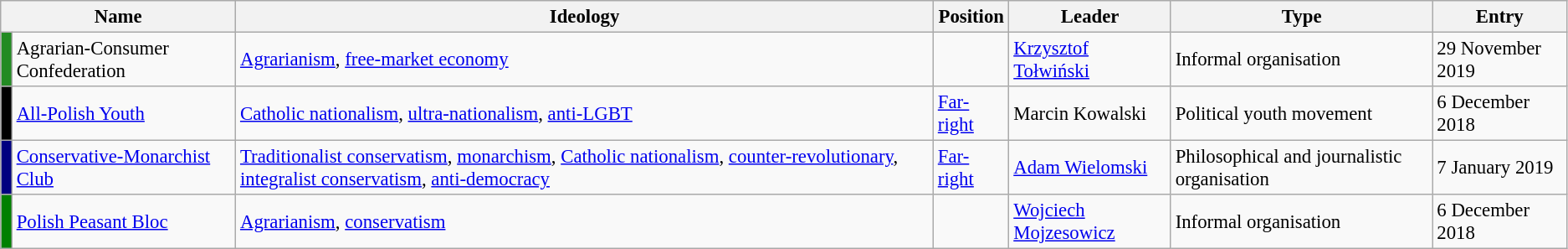<table class="wikitable" style="font-size:95%;">
<tr>
<th colspan="2">Name</th>
<th>Ideology</th>
<th>Position</th>
<th>Leader</th>
<th>Type</th>
<th>Entry</th>
</tr>
<tr>
<td style="width:2px; background:#228B22;"></td>
<td>Agrarian-Consumer Confederation</td>
<td><a href='#'>Agrarianism</a>, <a href='#'>free-market economy</a></td>
<td></td>
<td><a href='#'>Krzysztof Tołwiński</a></td>
<td>Informal organisation</td>
<td>29 November 2019</td>
</tr>
<tr>
<td style="width:2px; background:#000000;"></td>
<td><a href='#'>All-Polish Youth</a></td>
<td><a href='#'>Catholic nationalism</a>, <a href='#'>ultra-nationalism</a>, <a href='#'>anti-LGBT</a></td>
<td><a href='#'>Far-right</a></td>
<td>Marcin Kowalski</td>
<td>Political youth movement</td>
<td>6 December 2018</td>
</tr>
<tr>
<td style="width:2px;background:#000080;"></td>
<td><a href='#'>Conservative-Monarchist Club</a></td>
<td><a href='#'>Traditionalist conservatism</a>, <a href='#'>monarchism</a>, <a href='#'>Catholic nationalism</a>, <a href='#'>counter-revolutionary</a>, <a href='#'>integralist conservatism</a>, <a href='#'>anti-democracy</a></td>
<td><a href='#'>Far-right</a></td>
<td><a href='#'>Adam Wielomski</a></td>
<td>Philosophical and journalistic organisation</td>
<td>7 January 2019</td>
</tr>
<tr>
<td style="width:2px; background:green;"></td>
<td><a href='#'>Polish Peasant Bloc</a></td>
<td><a href='#'>Agrarianism</a>, <a href='#'>conservatism</a></td>
<td></td>
<td><a href='#'>Wojciech Mojzesowicz</a></td>
<td>Informal organisation</td>
<td>6 December 2018</td>
</tr>
</table>
